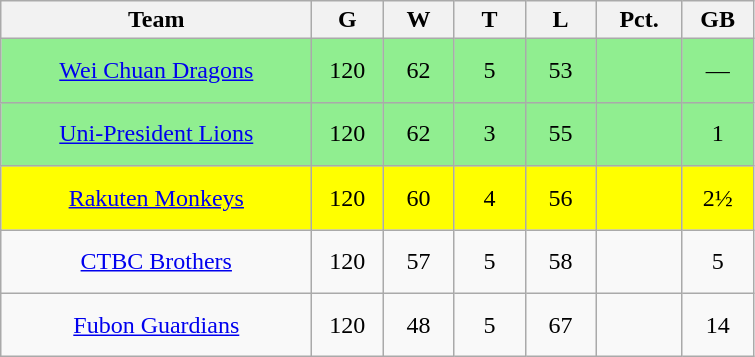<table class = "wikitable" style = "text-align:center">
<tr>
<th width = 200>Team</th>
<th width = 40>G</th>
<th width = 40>W</th>
<th width = 40>T</th>
<th width = 40>L</th>
<th width = 50>Pct.</th>
<th width = 40>GB</th>
</tr>
<tr style = "background:lightgreen;">
<td height = 35><a href='#'>Wei Chuan Dragons</a></td>
<td>120</td>
<td>62</td>
<td>5</td>
<td>53</td>
<td></td>
<td>—</td>
</tr>
<tr style = "background:lightgreen;">
<td height = 35><a href='#'>Uni-President Lions</a></td>
<td>120</td>
<td>62</td>
<td>3</td>
<td>55</td>
<td></td>
<td>1</td>
</tr>
<tr style = "background:yellow;">
<td height = 35><a href='#'>Rakuten Monkeys</a></td>
<td>120</td>
<td>60</td>
<td>4</td>
<td>56</td>
<td></td>
<td>2½</td>
</tr>
<tr>
<td height = 35><a href='#'>CTBC Brothers</a></td>
<td>120</td>
<td>57</td>
<td>5</td>
<td>58</td>
<td></td>
<td>5</td>
</tr>
<tr>
<td height = 35><a href='#'>Fubon Guardians</a></td>
<td>120</td>
<td>48</td>
<td>5</td>
<td>67</td>
<td></td>
<td>14</td>
</tr>
</table>
